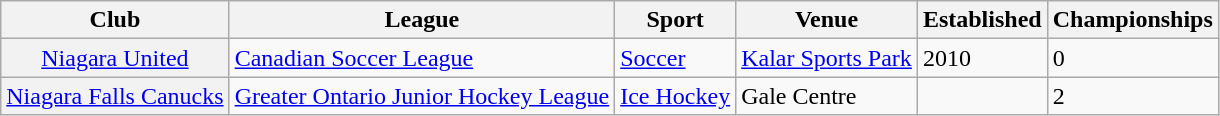<table class="wikitable">
<tr>
<th scope="col">Club</th>
<th scope="col">League</th>
<th scope="col">Sport</th>
<th scope="col">Venue</th>
<th scope="col">Established</th>
<th scope="col">Championships</th>
</tr>
<tr>
<th scope="row" style="font-weight: normal;"><a href='#'>Niagara United</a></th>
<td><a href='#'>Canadian Soccer League</a></td>
<td><a href='#'>Soccer</a></td>
<td><a href='#'>Kalar Sports Park</a></td>
<td>2010 <br> <small></small></td>
<td>0</td></td>
</tr>
<tr>
<th scope="row" style="font-weight: normal; text-align: center;"><a href='#'>Niagara Falls Canucks</a></th>
<td><a href='#'>Greater Ontario Junior Hockey League</a></td>
<td><a href='#'>Ice Hockey</a></td>
<td>Gale Centre</td>
<td> <br> <small></small></td>
<td>2</td></td>
</tr>
</table>
